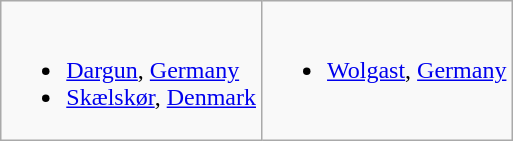<table class="wikitable">
<tr valign="top">
<td><br><ul><li> <a href='#'>Dargun</a>, <a href='#'>Germany</a></li><li> <a href='#'>Skælskør</a>, <a href='#'>Denmark</a></li></ul></td>
<td><br><ul><li> <a href='#'>Wolgast</a>, <a href='#'>Germany</a></li></ul></td>
</tr>
</table>
